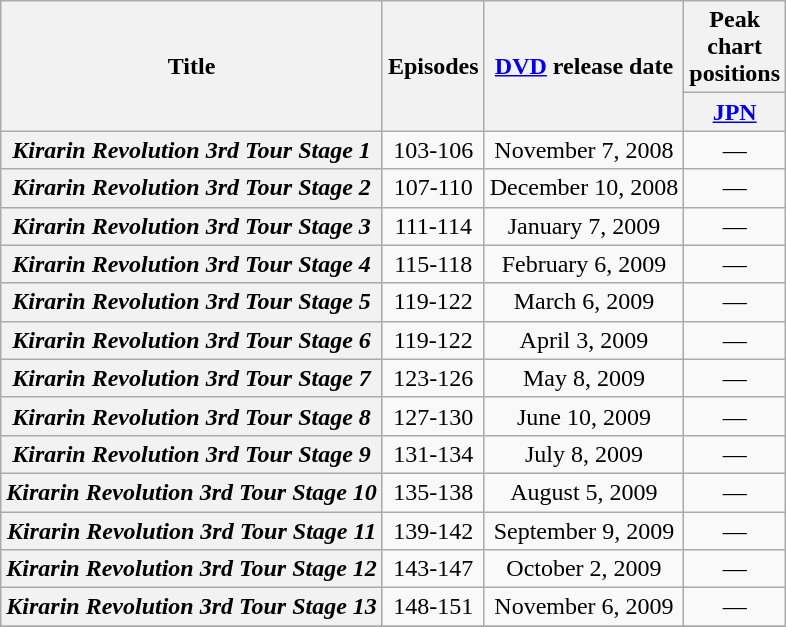<table class="wikitable plainrowheaders" style="text-align:center;">
<tr>
<th rowspan="2">Title</th>
<th rowspan="2">Episodes</th>
<th rowspan="2"><a href='#'>DVD</a> release date</th>
<th colspan="1">Peak chart positions</th>
</tr>
<tr>
<th width="30"><a href='#'>JPN</a></th>
</tr>
<tr>
<th scope="row"><em>Kirarin Revolution 3rd Tour Stage 1</em></th>
<td>103-106</td>
<td>November 7, 2008</td>
<td>—</td>
</tr>
<tr>
<th scope="row"><em>Kirarin Revolution 3rd Tour Stage 2</em></th>
<td>107-110</td>
<td>December 10, 2008</td>
<td>—</td>
</tr>
<tr>
<th scope="row"><em>Kirarin Revolution 3rd Tour Stage 3</em></th>
<td>111-114</td>
<td>January 7, 2009</td>
<td>—</td>
</tr>
<tr>
<th scope="row"><em>Kirarin Revolution 3rd Tour Stage 4</em></th>
<td>115-118</td>
<td>February 6, 2009</td>
<td>—</td>
</tr>
<tr>
<th scope="row"><em>Kirarin Revolution 3rd Tour Stage 5</em></th>
<td>119-122</td>
<td>March 6, 2009</td>
<td>—</td>
</tr>
<tr>
<th scope="row"><em>Kirarin Revolution 3rd Tour Stage 6</em></th>
<td>119-122</td>
<td>April 3, 2009</td>
<td>—</td>
</tr>
<tr>
<th scope="row"><em>Kirarin Revolution 3rd Tour Stage 7</em></th>
<td>123-126</td>
<td>May 8, 2009</td>
<td>—</td>
</tr>
<tr>
<th scope="row"><em>Kirarin Revolution 3rd Tour Stage 8</em></th>
<td>127-130</td>
<td>June 10, 2009</td>
<td>—</td>
</tr>
<tr>
<th scope="row"><em>Kirarin Revolution 3rd Tour Stage 9</em></th>
<td>131-134</td>
<td>July 8, 2009</td>
<td>—</td>
</tr>
<tr>
<th scope="row"><em>Kirarin Revolution 3rd Tour Stage 10</em></th>
<td>135-138</td>
<td>August 5, 2009</td>
<td>—</td>
</tr>
<tr>
<th scope="row"><em>Kirarin Revolution 3rd Tour Stage 11</em></th>
<td>139-142</td>
<td>September 9, 2009</td>
<td>—</td>
</tr>
<tr>
<th scope="row"><em>Kirarin Revolution 3rd Tour Stage 12</em></th>
<td>143-147</td>
<td>October 2, 2009</td>
<td>—</td>
</tr>
<tr>
<th scope="row"><em>Kirarin Revolution 3rd Tour Stage 13</em></th>
<td>148-151</td>
<td>November 6, 2009</td>
<td>—</td>
</tr>
<tr>
</tr>
</table>
